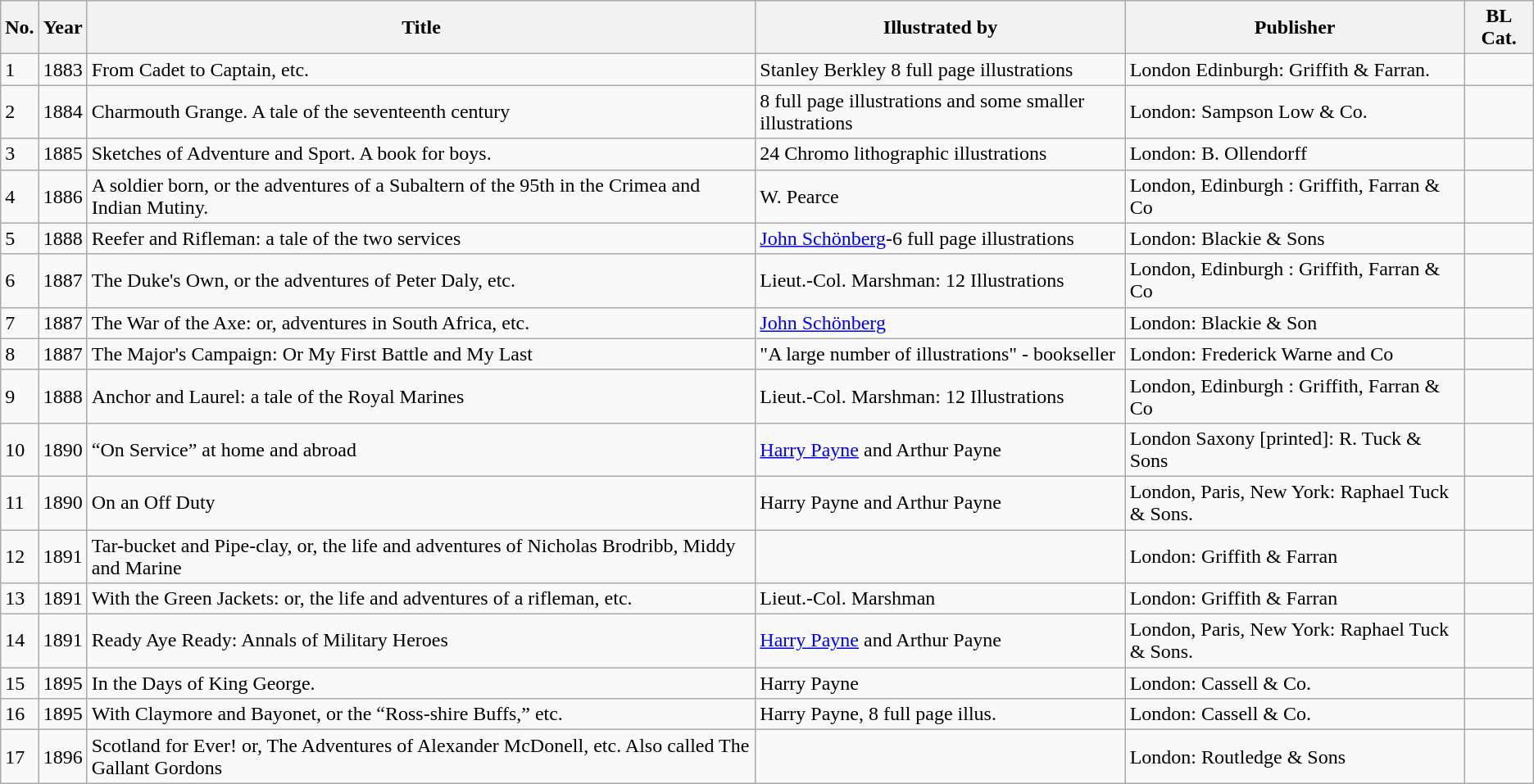<table class="wikitable sortable">
<tr>
<th>No.</th>
<th>Year</th>
<th>Title</th>
<th>Illustrated by</th>
<th>Publisher</th>
<th>BL Cat.</th>
</tr>
<tr>
<td>1</td>
<td style="text-align: left;">1883</td>
<td>From Cadet to Captain, etc.</td>
<td>Stanley Berkley 8 full page illustrations</td>
<td>London Edinburgh: Griffith & Farran.</td>
<td></td>
</tr>
<tr>
<td>2</td>
<td style="text-align: left;">1884</td>
<td>Charmouth Grange. A tale of the seventeenth century</td>
<td>8 full page illustrations and some smaller illustrations</td>
<td>London: Sampson Low & Co.</td>
<td></td>
</tr>
<tr>
<td>3</td>
<td style="text-align: left;">1885</td>
<td>Sketches of Adventure and Sport. A book for boys.</td>
<td>24 Chromo lithographic illustrations</td>
<td>London: B. Ollendorff</td>
<td></td>
</tr>
<tr>
<td>4</td>
<td style="text-align: left;">1886</td>
<td>A soldier born, or the adventures of a Subaltern of the 95th in the Crimea and Indian Mutiny.</td>
<td>W. Pearce</td>
<td>London, Edinburgh : Griffith, Farran & Co</td>
<td></td>
</tr>
<tr>
<td>5</td>
<td style="text-align: left;">1888</td>
<td>Reefer and Rifleman: a tale of the two services</td>
<td><a href='#'>John Schönberg</a>-6 full page illustrations</td>
<td>London: Blackie & Sons</td>
<td></td>
</tr>
<tr>
<td>6</td>
<td style="text-align: left;">1887</td>
<td>The Duke's Own, or the adventures of Peter Daly, etc.</td>
<td>Lieut.-Col. Marshman: 12 Illustrations</td>
<td>London, Edinburgh : Griffith, Farran & Co</td>
<td></td>
</tr>
<tr>
<td>7</td>
<td style="text-align: left;">1887</td>
<td>The War of the Axe: or, adventures in South Africa, etc.</td>
<td><a href='#'>John Schönberg</a></td>
<td>London: Blackie & Son</td>
<td></td>
</tr>
<tr>
<td>8</td>
<td style="text-align: left;">1887</td>
<td>The Major's Campaign: Or My First Battle and My Last</td>
<td>"A large number of illustrations" - bookseller</td>
<td>London: Frederick Warne and Co</td>
<td></td>
</tr>
<tr>
<td>9</td>
<td style="text-align: left;">1888</td>
<td>Anchor and Laurel: a tale of the Royal Marines</td>
<td>Lieut.-Col. Marshman: 12 Illustrations</td>
<td>London, Edinburgh : Griffith, Farran & Co</td>
<td></td>
</tr>
<tr>
<td>10</td>
<td style="text-align: left;">1890</td>
<td>“On Service” at home and abroad</td>
<td><a href='#'>Harry Payne</a> and Arthur Payne</td>
<td>London Saxony [printed]: R. Tuck & Sons</td>
<td></td>
</tr>
<tr>
<td>11</td>
<td style="text-align: left;">1890</td>
<td>On an Off Duty</td>
<td>Harry Payne and Arthur Payne</td>
<td>London, Paris, New York: Raphael Tuck & Sons.</td>
<td></td>
</tr>
<tr>
<td>12</td>
<td style="text-align: left;">1891</td>
<td>Tar-bucket and Pipe-clay, or, the life and adventures of Nicholas Brodribb, Middy and Marine</td>
<td></td>
<td>London: Griffith & Farran</td>
<td></td>
</tr>
<tr>
<td>13</td>
<td style="text-align: left;">1891</td>
<td>With the Green Jackets: or, the life and adventures of a rifleman, etc.</td>
<td>Lieut.-Col. Marshman</td>
<td>London: Griffith & Farran</td>
<td></td>
</tr>
<tr>
<td>14</td>
<td style="text-align: left;">1891</td>
<td>Ready Aye Ready: Annals of Military Heroes</td>
<td><a href='#'>Harry Payne</a> and Arthur Payne</td>
<td>London, Paris, New York: Raphael Tuck & Sons.</td>
<td></td>
</tr>
<tr>
<td>15</td>
<td style="text-align: left;">1895</td>
<td>In the Days of King George.</td>
<td>Harry Payne</td>
<td>London: Cassell & Co.</td>
<td></td>
</tr>
<tr>
<td>16</td>
<td style="text-align: left;">1895</td>
<td>With Claymore and Bayonet, or the “Ross-shire Buffs,” etc.</td>
<td>Harry Payne, 8 full page illus.</td>
<td>London: Cassell & Co.</td>
<td></td>
</tr>
<tr>
<td>17</td>
<td style="text-align: left;">1896</td>
<td>Scotland for Ever! or, The Adventures of Alexander McDonell, etc. Also called The Gallant Gordons</td>
<td></td>
<td>London: Routledge & Sons</td>
<td></td>
</tr>
</table>
